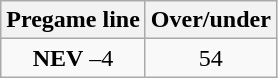<table class="wikitable">
<tr align="center">
<th style=>Pregame line</th>
<th style=>Over/under</th>
</tr>
<tr align="center">
<td><strong>NEV</strong> –4</td>
<td>54</td>
</tr>
</table>
